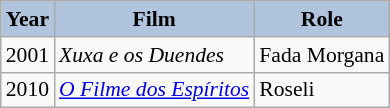<table class="wikitable" style="font-size:90%;" ;>
<tr style="text-align:center;">
<th style="background:#B0C4DE;">Year</th>
<th style="background:#B0C4DE;">Film</th>
<th style="background:#B0C4DE;">Role</th>
</tr>
<tr>
<td>2001</td>
<td><em>Xuxa e os Duendes</em></td>
<td>Fada Morgana</td>
</tr>
<tr>
<td>2010</td>
<td><em><a href='#'>O Filme dos Espíritos</a></em></td>
<td>Roseli</td>
</tr>
</table>
